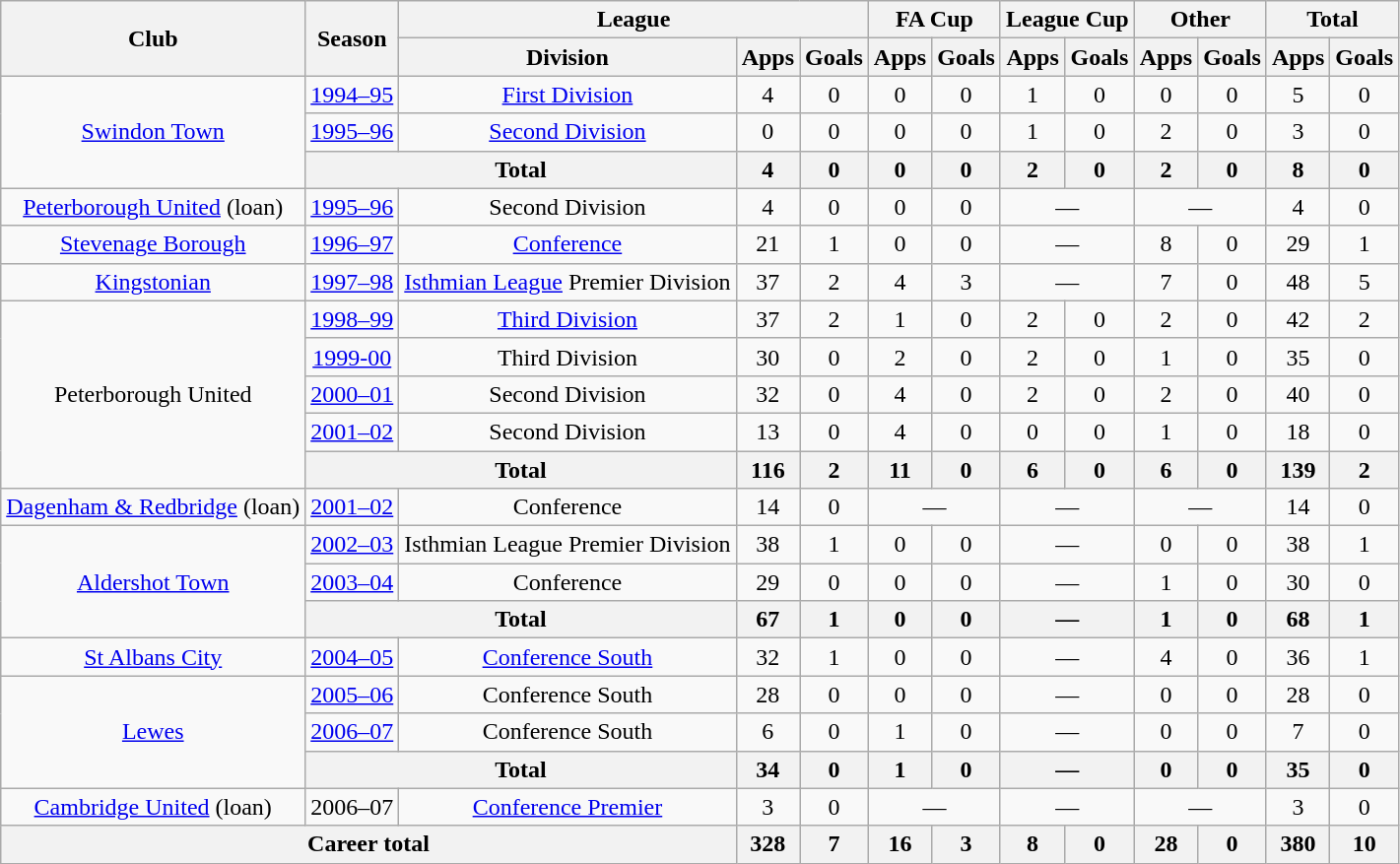<table class="wikitable" style="text-align: center">
<tr>
<th rowspan="2">Club</th>
<th rowspan="2">Season</th>
<th colspan="3">League</th>
<th colspan="2">FA Cup</th>
<th colspan="2">League Cup</th>
<th colspan="2">Other</th>
<th colspan="2">Total</th>
</tr>
<tr>
<th>Division</th>
<th>Apps</th>
<th>Goals</th>
<th>Apps</th>
<th>Goals</th>
<th>Apps</th>
<th>Goals</th>
<th>Apps</th>
<th>Goals</th>
<th>Apps</th>
<th>Goals</th>
</tr>
<tr>
<td rowspan="3"><a href='#'>Swindon Town</a></td>
<td><a href='#'>1994–95</a></td>
<td><a href='#'>First Division</a></td>
<td>4</td>
<td>0</td>
<td>0</td>
<td>0</td>
<td>1</td>
<td>0</td>
<td>0</td>
<td>0</td>
<td>5</td>
<td>0</td>
</tr>
<tr>
<td><a href='#'>1995–96</a></td>
<td><a href='#'>Second Division</a></td>
<td>0</td>
<td>0</td>
<td>0</td>
<td>0</td>
<td>1</td>
<td>0</td>
<td>2</td>
<td>0</td>
<td>3</td>
<td>0</td>
</tr>
<tr>
<th colspan="2">Total</th>
<th>4</th>
<th>0</th>
<th>0</th>
<th>0</th>
<th>2</th>
<th>0</th>
<th>2</th>
<th>0</th>
<th>8</th>
<th>0</th>
</tr>
<tr>
<td><a href='#'>Peterborough United</a> (loan)</td>
<td><a href='#'>1995–96</a></td>
<td>Second Division</td>
<td>4</td>
<td>0</td>
<td>0</td>
<td>0</td>
<td colspan="2">—</td>
<td colspan="2">—</td>
<td>4</td>
<td>0</td>
</tr>
<tr>
<td><a href='#'>Stevenage Borough</a></td>
<td><a href='#'>1996–97</a></td>
<td><a href='#'>Conference</a></td>
<td>21</td>
<td>1</td>
<td>0</td>
<td>0</td>
<td colspan="2">—</td>
<td>8</td>
<td>0</td>
<td>29</td>
<td>1</td>
</tr>
<tr>
<td><a href='#'>Kingstonian</a></td>
<td><a href='#'>1997–98</a></td>
<td><a href='#'>Isthmian League</a> Premier Division</td>
<td>37</td>
<td>2</td>
<td>4</td>
<td>3</td>
<td colspan="2">—</td>
<td>7</td>
<td>0</td>
<td>48</td>
<td>5</td>
</tr>
<tr>
<td rowspan="5">Peterborough United</td>
<td><a href='#'>1998–99</a></td>
<td><a href='#'>Third Division</a></td>
<td>37</td>
<td>2</td>
<td>1</td>
<td>0</td>
<td>2</td>
<td>0</td>
<td>2</td>
<td>0</td>
<td>42</td>
<td>2</td>
</tr>
<tr>
<td><a href='#'>1999-00</a></td>
<td>Third Division</td>
<td>30</td>
<td>0</td>
<td>2</td>
<td>0</td>
<td>2</td>
<td>0</td>
<td>1</td>
<td>0</td>
<td>35</td>
<td>0</td>
</tr>
<tr>
<td><a href='#'>2000–01</a></td>
<td>Second Division</td>
<td>32</td>
<td>0</td>
<td>4</td>
<td>0</td>
<td>2</td>
<td>0</td>
<td>2</td>
<td>0</td>
<td>40</td>
<td>0</td>
</tr>
<tr>
<td><a href='#'>2001–02</a></td>
<td>Second Division</td>
<td>13</td>
<td>0</td>
<td>4</td>
<td>0</td>
<td>0</td>
<td>0</td>
<td>1</td>
<td>0</td>
<td>18</td>
<td>0</td>
</tr>
<tr>
<th colspan="2">Total</th>
<th>116</th>
<th>2</th>
<th>11</th>
<th>0</th>
<th>6</th>
<th>0</th>
<th>6</th>
<th>0</th>
<th>139</th>
<th>2</th>
</tr>
<tr>
<td><a href='#'>Dagenham & Redbridge</a> (loan)</td>
<td><a href='#'>2001–02</a></td>
<td>Conference</td>
<td>14</td>
<td>0</td>
<td colspan="2">—</td>
<td colspan="2">—</td>
<td colspan="2">—</td>
<td>14</td>
<td>0</td>
</tr>
<tr>
<td rowspan="3"><a href='#'>Aldershot Town</a></td>
<td><a href='#'>2002–03</a></td>
<td>Isthmian League Premier Division</td>
<td>38</td>
<td>1</td>
<td>0</td>
<td>0</td>
<td colspan="2">—</td>
<td>0</td>
<td>0</td>
<td>38</td>
<td>1</td>
</tr>
<tr>
<td><a href='#'>2003–04</a></td>
<td>Conference</td>
<td>29</td>
<td>0</td>
<td>0</td>
<td>0</td>
<td colspan="2">—</td>
<td>1</td>
<td>0</td>
<td>30</td>
<td>0</td>
</tr>
<tr>
<th colspan="2">Total</th>
<th>67</th>
<th>1</th>
<th>0</th>
<th>0</th>
<th colspan="2">—</th>
<th>1</th>
<th>0</th>
<th>68</th>
<th>1</th>
</tr>
<tr>
<td><a href='#'>St Albans City</a></td>
<td><a href='#'>2004–05</a></td>
<td><a href='#'>Conference South</a></td>
<td>32</td>
<td>1</td>
<td>0</td>
<td>0</td>
<td colspan="2">—</td>
<td>4</td>
<td>0</td>
<td>36</td>
<td>1</td>
</tr>
<tr>
<td rowspan="3"><a href='#'>Lewes</a></td>
<td><a href='#'>2005–06</a></td>
<td>Conference South</td>
<td>28</td>
<td>0</td>
<td>0</td>
<td>0</td>
<td colspan="2">—</td>
<td>0</td>
<td>0</td>
<td>28</td>
<td>0</td>
</tr>
<tr>
<td><a href='#'>2006–07</a></td>
<td>Conference South</td>
<td>6</td>
<td>0</td>
<td>1</td>
<td>0</td>
<td colspan="2">—</td>
<td>0</td>
<td>0</td>
<td>7</td>
<td>0</td>
</tr>
<tr>
<th colspan="2">Total</th>
<th>34</th>
<th>0</th>
<th>1</th>
<th>0</th>
<th colspan="2">—</th>
<th>0</th>
<th>0</th>
<th>35</th>
<th>0</th>
</tr>
<tr>
<td><a href='#'>Cambridge United</a> (loan)</td>
<td>2006–07</td>
<td><a href='#'>Conference Premier</a></td>
<td>3</td>
<td>0</td>
<td colspan="2">—</td>
<td colspan="2">—</td>
<td colspan="2">—</td>
<td>3</td>
<td>0</td>
</tr>
<tr>
<th colspan="3">Career total</th>
<th>328</th>
<th>7</th>
<th>16</th>
<th>3</th>
<th>8</th>
<th>0</th>
<th>28</th>
<th>0</th>
<th>380</th>
<th>10</th>
</tr>
</table>
